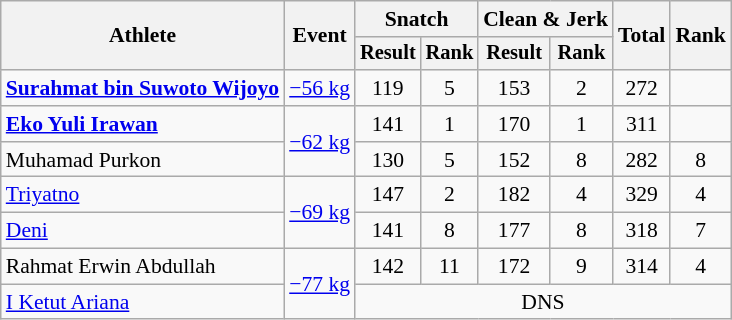<table class=wikitable style=font-size:90%;text-align:center>
<tr>
<th rowspan="2">Athlete</th>
<th rowspan="2">Event</th>
<th colspan="2">Snatch</th>
<th colspan="2">Clean & Jerk</th>
<th rowspan="2">Total</th>
<th rowspan="2">Rank</th>
</tr>
<tr style="font-size:95%">
<th>Result</th>
<th>Rank</th>
<th>Result</th>
<th>Rank</th>
</tr>
<tr>
<td align=left><strong><a href='#'>Surahmat bin Suwoto Wijoyo</a></strong></td>
<td align=left><a href='#'>−56 kg</a></td>
<td>119</td>
<td>5</td>
<td>153</td>
<td>2</td>
<td>272</td>
<td></td>
</tr>
<tr>
<td align=left><strong><a href='#'>Eko Yuli Irawan</a></strong></td>
<td align=left rowspan=2><a href='#'>−62 kg</a></td>
<td>141</td>
<td>1</td>
<td>170</td>
<td>1</td>
<td>311</td>
<td></td>
</tr>
<tr>
<td align=left>Muhamad Purkon</td>
<td>130</td>
<td>5</td>
<td>152</td>
<td>8</td>
<td>282</td>
<td>8</td>
</tr>
<tr>
<td align=left><a href='#'>Triyatno</a></td>
<td align=left rowspan=2><a href='#'>−69 kg</a></td>
<td>147</td>
<td>2</td>
<td>182</td>
<td>4</td>
<td>329</td>
<td>4</td>
</tr>
<tr>
<td align=left><a href='#'>Deni</a></td>
<td>141</td>
<td>8</td>
<td>177</td>
<td>8</td>
<td>318</td>
<td>7</td>
</tr>
<tr>
<td align=left>Rahmat Erwin Abdullah</td>
<td align=left rowspan=2><a href='#'>−77 kg</a></td>
<td>142</td>
<td>11</td>
<td>172</td>
<td>9</td>
<td>314</td>
<td>4</td>
</tr>
<tr>
<td align=left><a href='#'>I Ketut Ariana</a></td>
<td colspan=6>DNS</td>
</tr>
</table>
